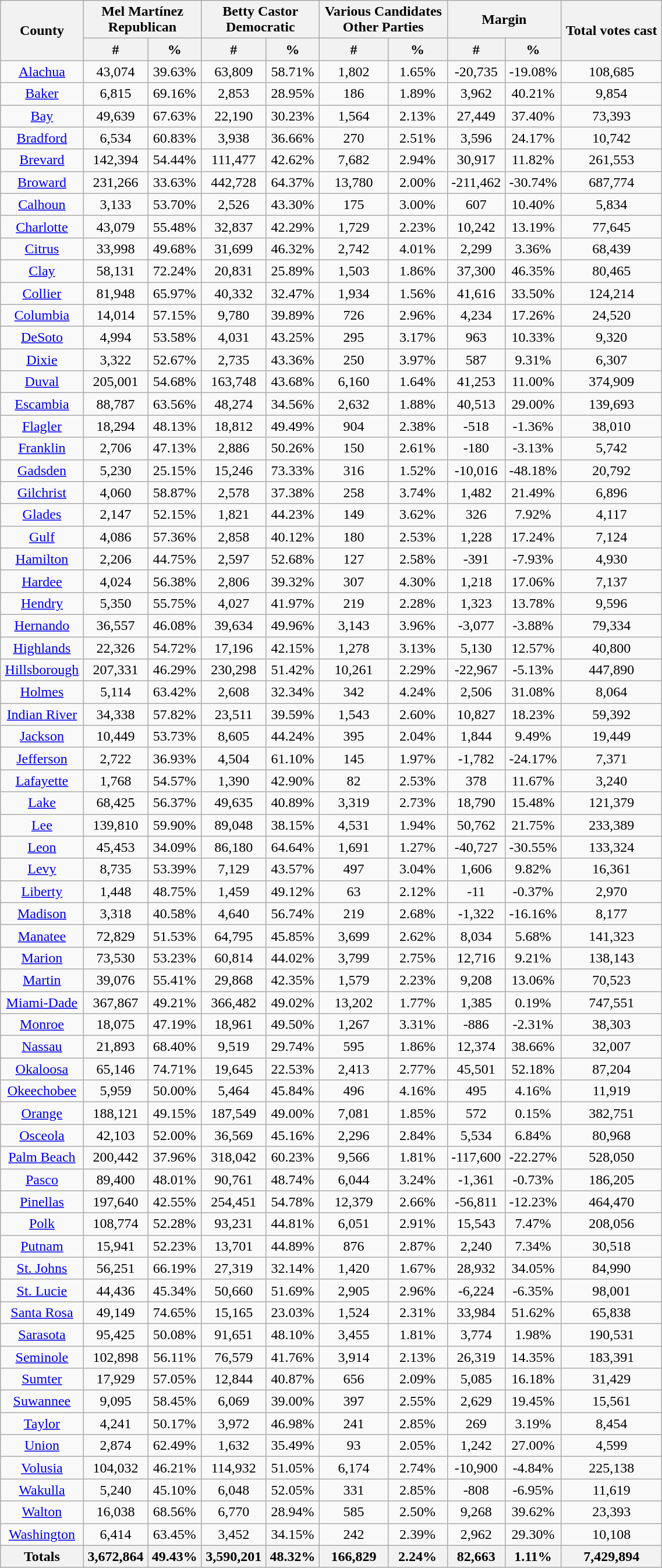<table class="wikitable sortable" width="60%" style="text-align:center">
<tr>
<th rowspan="2">County</th>
<th colspan="2" style="text-align:center;">Mel Martínez<br>Republican</th>
<th colspan="2" style="text-align:center;">Betty Castor<br>Democratic</th>
<th colspan="2">Various Candidates<br>Other Parties</th>
<th colspan="2" style="text-align:center;">Margin</th>
<th rowspan="2" style="text-align:center;">Total votes cast</th>
</tr>
<tr>
<th data-sort-type="number" style="text-align:center;">#</th>
<th data-sort-type="number" style="text-align:center;">%</th>
<th data-sort-type="number" style="text-align:center;">#</th>
<th data-sort-type="number" style="text-align:center;">%</th>
<th>#</th>
<th>%</th>
<th data-sort-type="number" style="text-align:center;">#</th>
<th data-sort-type="number" style="text-align:center;">%</th>
</tr>
<tr style="text-align:center;">
<td><a href='#'>Alachua</a></td>
<td>43,074</td>
<td>39.63%</td>
<td>63,809</td>
<td>58.71%</td>
<td>1,802</td>
<td>1.65%</td>
<td>-20,735</td>
<td>-19.08%</td>
<td>108,685</td>
</tr>
<tr style="text-align:center;">
<td><a href='#'>Baker</a></td>
<td>6,815</td>
<td>69.16%</td>
<td>2,853</td>
<td>28.95%</td>
<td>186</td>
<td>1.89%</td>
<td>3,962</td>
<td>40.21%</td>
<td>9,854</td>
</tr>
<tr style="text-align:center;">
<td><a href='#'>Bay</a></td>
<td>49,639</td>
<td>67.63%</td>
<td>22,190</td>
<td>30.23%</td>
<td>1,564</td>
<td>2.13%</td>
<td>27,449</td>
<td>37.40%</td>
<td>73,393</td>
</tr>
<tr style="text-align:center;">
<td><a href='#'>Bradford</a></td>
<td>6,534</td>
<td>60.83%</td>
<td>3,938</td>
<td>36.66%</td>
<td>270</td>
<td>2.51%</td>
<td>3,596</td>
<td>24.17%</td>
<td>10,742</td>
</tr>
<tr style="text-align:center;">
<td><a href='#'>Brevard</a></td>
<td>142,394</td>
<td>54.44%</td>
<td>111,477</td>
<td>42.62%</td>
<td>7,682</td>
<td>2.94%</td>
<td>30,917</td>
<td>11.82%</td>
<td>261,553</td>
</tr>
<tr style="text-align:center;">
<td><a href='#'>Broward</a></td>
<td>231,266</td>
<td>33.63%</td>
<td>442,728</td>
<td>64.37%</td>
<td>13,780</td>
<td>2.00%</td>
<td>-211,462</td>
<td>-30.74%</td>
<td>687,774</td>
</tr>
<tr style="text-align:center;">
<td><a href='#'>Calhoun</a></td>
<td>3,133</td>
<td>53.70%</td>
<td>2,526</td>
<td>43.30%</td>
<td>175</td>
<td>3.00%</td>
<td>607</td>
<td>10.40%</td>
<td>5,834</td>
</tr>
<tr style="text-align:center;">
<td><a href='#'>Charlotte</a></td>
<td>43,079</td>
<td>55.48%</td>
<td>32,837</td>
<td>42.29%</td>
<td>1,729</td>
<td>2.23%</td>
<td>10,242</td>
<td>13.19%</td>
<td>77,645</td>
</tr>
<tr style="text-align:center;">
<td><a href='#'>Citrus</a></td>
<td>33,998</td>
<td>49.68%</td>
<td>31,699</td>
<td>46.32%</td>
<td>2,742</td>
<td>4.01%</td>
<td>2,299</td>
<td>3.36%</td>
<td>68,439</td>
</tr>
<tr style="text-align:center;">
<td><a href='#'>Clay</a></td>
<td>58,131</td>
<td>72.24%</td>
<td>20,831</td>
<td>25.89%</td>
<td>1,503</td>
<td>1.86%</td>
<td>37,300</td>
<td>46.35%</td>
<td>80,465</td>
</tr>
<tr style="text-align:center;">
<td><a href='#'>Collier</a></td>
<td>81,948</td>
<td>65.97%</td>
<td>40,332</td>
<td>32.47%</td>
<td>1,934</td>
<td>1.56%</td>
<td>41,616</td>
<td>33.50%</td>
<td>124,214</td>
</tr>
<tr style="text-align:center;">
<td><a href='#'>Columbia</a></td>
<td>14,014</td>
<td>57.15%</td>
<td>9,780</td>
<td>39.89%</td>
<td>726</td>
<td>2.96%</td>
<td>4,234</td>
<td>17.26%</td>
<td>24,520</td>
</tr>
<tr style="text-align:center;">
<td><a href='#'>DeSoto</a></td>
<td>4,994</td>
<td>53.58%</td>
<td>4,031</td>
<td>43.25%</td>
<td>295</td>
<td>3.17%</td>
<td>963</td>
<td>10.33%</td>
<td>9,320</td>
</tr>
<tr style="text-align:center;">
<td><a href='#'>Dixie</a></td>
<td>3,322</td>
<td>52.67%</td>
<td>2,735</td>
<td>43.36%</td>
<td>250</td>
<td>3.97%</td>
<td>587</td>
<td>9.31%</td>
<td>6,307</td>
</tr>
<tr style="text-align:center;">
<td><a href='#'>Duval</a></td>
<td>205,001</td>
<td>54.68%</td>
<td>163,748</td>
<td>43.68%</td>
<td>6,160</td>
<td>1.64%</td>
<td>41,253</td>
<td>11.00%</td>
<td>374,909</td>
</tr>
<tr style="text-align:center;">
<td><a href='#'>Escambia</a></td>
<td>88,787</td>
<td>63.56%</td>
<td>48,274</td>
<td>34.56%</td>
<td>2,632</td>
<td>1.88%</td>
<td>40,513</td>
<td>29.00%</td>
<td>139,693</td>
</tr>
<tr style="text-align:center;">
<td><a href='#'>Flagler</a></td>
<td>18,294</td>
<td>48.13%</td>
<td>18,812</td>
<td>49.49%</td>
<td>904</td>
<td>2.38%</td>
<td>-518</td>
<td>-1.36%</td>
<td>38,010</td>
</tr>
<tr style="text-align:center;">
<td><a href='#'>Franklin</a></td>
<td>2,706</td>
<td>47.13%</td>
<td>2,886</td>
<td>50.26%</td>
<td>150</td>
<td>2.61%</td>
<td>-180</td>
<td>-3.13%</td>
<td>5,742</td>
</tr>
<tr style="text-align:center;">
<td><a href='#'>Gadsden</a></td>
<td>5,230</td>
<td>25.15%</td>
<td>15,246</td>
<td>73.33%</td>
<td>316</td>
<td>1.52%</td>
<td>-10,016</td>
<td>-48.18%</td>
<td>20,792</td>
</tr>
<tr style="text-align:center;">
<td><a href='#'>Gilchrist</a></td>
<td>4,060</td>
<td>58.87%</td>
<td>2,578</td>
<td>37.38%</td>
<td>258</td>
<td>3.74%</td>
<td>1,482</td>
<td>21.49%</td>
<td>6,896</td>
</tr>
<tr style="text-align:center;">
<td><a href='#'>Glades</a></td>
<td>2,147</td>
<td>52.15%</td>
<td>1,821</td>
<td>44.23%</td>
<td>149</td>
<td>3.62%</td>
<td>326</td>
<td>7.92%</td>
<td>4,117</td>
</tr>
<tr style="text-align:center;">
<td><a href='#'>Gulf</a></td>
<td>4,086</td>
<td>57.36%</td>
<td>2,858</td>
<td>40.12%</td>
<td>180</td>
<td>2.53%</td>
<td>1,228</td>
<td>17.24%</td>
<td>7,124</td>
</tr>
<tr style="text-align:center;">
<td><a href='#'>Hamilton</a></td>
<td>2,206</td>
<td>44.75%</td>
<td>2,597</td>
<td>52.68%</td>
<td>127</td>
<td>2.58%</td>
<td>-391</td>
<td>-7.93%</td>
<td>4,930</td>
</tr>
<tr style="text-align:center;">
<td><a href='#'>Hardee</a></td>
<td>4,024</td>
<td>56.38%</td>
<td>2,806</td>
<td>39.32%</td>
<td>307</td>
<td>4.30%</td>
<td>1,218</td>
<td>17.06%</td>
<td>7,137</td>
</tr>
<tr style="text-align:center;">
<td><a href='#'>Hendry</a></td>
<td>5,350</td>
<td>55.75%</td>
<td>4,027</td>
<td>41.97%</td>
<td>219</td>
<td>2.28%</td>
<td>1,323</td>
<td>13.78%</td>
<td>9,596</td>
</tr>
<tr style="text-align:center;">
<td><a href='#'>Hernando</a></td>
<td>36,557</td>
<td>46.08%</td>
<td>39,634</td>
<td>49.96%</td>
<td>3,143</td>
<td>3.96%</td>
<td>-3,077</td>
<td>-3.88%</td>
<td>79,334</td>
</tr>
<tr style="text-align:center;">
<td><a href='#'>Highlands</a></td>
<td>22,326</td>
<td>54.72%</td>
<td>17,196</td>
<td>42.15%</td>
<td>1,278</td>
<td>3.13%</td>
<td>5,130</td>
<td>12.57%</td>
<td>40,800</td>
</tr>
<tr style="text-align:center;">
<td><a href='#'>Hillsborough</a></td>
<td>207,331</td>
<td>46.29%</td>
<td>230,298</td>
<td>51.42%</td>
<td>10,261</td>
<td>2.29%</td>
<td>-22,967</td>
<td>-5.13%</td>
<td>447,890</td>
</tr>
<tr style="text-align:center;">
<td><a href='#'>Holmes</a></td>
<td>5,114</td>
<td>63.42%</td>
<td>2,608</td>
<td>32.34%</td>
<td>342</td>
<td>4.24%</td>
<td>2,506</td>
<td>31.08%</td>
<td>8,064</td>
</tr>
<tr style="text-align:center;">
<td><a href='#'>Indian River</a></td>
<td>34,338</td>
<td>57.82%</td>
<td>23,511</td>
<td>39.59%</td>
<td>1,543</td>
<td>2.60%</td>
<td>10,827</td>
<td>18.23%</td>
<td>59,392</td>
</tr>
<tr style="text-align:center;">
<td><a href='#'>Jackson</a></td>
<td>10,449</td>
<td>53.73%</td>
<td>8,605</td>
<td>44.24%</td>
<td>395</td>
<td>2.04%</td>
<td>1,844</td>
<td>9.49%</td>
<td>19,449</td>
</tr>
<tr style="text-align:center;">
<td><a href='#'>Jefferson</a></td>
<td>2,722</td>
<td>36.93%</td>
<td>4,504</td>
<td>61.10%</td>
<td>145</td>
<td>1.97%</td>
<td>-1,782</td>
<td>-24.17%</td>
<td>7,371</td>
</tr>
<tr style="text-align:center;">
<td><a href='#'>Lafayette</a></td>
<td>1,768</td>
<td>54.57%</td>
<td>1,390</td>
<td>42.90%</td>
<td>82</td>
<td>2.53%</td>
<td>378</td>
<td>11.67%</td>
<td>3,240</td>
</tr>
<tr style="text-align:center;">
<td><a href='#'>Lake</a></td>
<td>68,425</td>
<td>56.37%</td>
<td>49,635</td>
<td>40.89%</td>
<td>3,319</td>
<td>2.73%</td>
<td>18,790</td>
<td>15.48%</td>
<td>121,379</td>
</tr>
<tr style="text-align:center;">
<td><a href='#'>Lee</a></td>
<td>139,810</td>
<td>59.90%</td>
<td>89,048</td>
<td>38.15%</td>
<td>4,531</td>
<td>1.94%</td>
<td>50,762</td>
<td>21.75%</td>
<td>233,389</td>
</tr>
<tr style="text-align:center;">
<td><a href='#'>Leon</a></td>
<td>45,453</td>
<td>34.09%</td>
<td>86,180</td>
<td>64.64%</td>
<td>1,691</td>
<td>1.27%</td>
<td>-40,727</td>
<td>-30.55%</td>
<td>133,324</td>
</tr>
<tr style="text-align:center;">
<td><a href='#'>Levy</a></td>
<td>8,735</td>
<td>53.39%</td>
<td>7,129</td>
<td>43.57%</td>
<td>497</td>
<td>3.04%</td>
<td>1,606</td>
<td>9.82%</td>
<td>16,361</td>
</tr>
<tr style="text-align:center;">
<td><a href='#'>Liberty</a></td>
<td>1,448</td>
<td>48.75%</td>
<td>1,459</td>
<td>49.12%</td>
<td>63</td>
<td>2.12%</td>
<td>-11</td>
<td>-0.37%</td>
<td>2,970</td>
</tr>
<tr style="text-align:center;">
<td><a href='#'>Madison</a></td>
<td>3,318</td>
<td>40.58%</td>
<td>4,640</td>
<td>56.74%</td>
<td>219</td>
<td>2.68%</td>
<td>-1,322</td>
<td>-16.16%</td>
<td>8,177</td>
</tr>
<tr style="text-align:center;">
<td><a href='#'>Manatee</a></td>
<td>72,829</td>
<td>51.53%</td>
<td>64,795</td>
<td>45.85%</td>
<td>3,699</td>
<td>2.62%</td>
<td>8,034</td>
<td>5.68%</td>
<td>141,323</td>
</tr>
<tr style="text-align:center;">
<td><a href='#'>Marion</a></td>
<td>73,530</td>
<td>53.23%</td>
<td>60,814</td>
<td>44.02%</td>
<td>3,799</td>
<td>2.75%</td>
<td>12,716</td>
<td>9.21%</td>
<td>138,143</td>
</tr>
<tr style="text-align:center;">
<td><a href='#'>Martin</a></td>
<td>39,076</td>
<td>55.41%</td>
<td>29,868</td>
<td>42.35%</td>
<td>1,579</td>
<td>2.23%</td>
<td>9,208</td>
<td>13.06%</td>
<td>70,523</td>
</tr>
<tr style="text-align:center;">
<td><a href='#'>Miami-Dade</a></td>
<td>367,867</td>
<td>49.21%</td>
<td>366,482</td>
<td>49.02%</td>
<td>13,202</td>
<td>1.77%</td>
<td>1,385</td>
<td>0.19%</td>
<td>747,551</td>
</tr>
<tr style="text-align:center;">
<td><a href='#'>Monroe</a></td>
<td>18,075</td>
<td>47.19%</td>
<td>18,961</td>
<td>49.50%</td>
<td>1,267</td>
<td>3.31%</td>
<td>-886</td>
<td>-2.31%</td>
<td>38,303</td>
</tr>
<tr style="text-align:center;">
<td><a href='#'>Nassau</a></td>
<td>21,893</td>
<td>68.40%</td>
<td>9,519</td>
<td>29.74%</td>
<td>595</td>
<td>1.86%</td>
<td>12,374</td>
<td>38.66%</td>
<td>32,007</td>
</tr>
<tr style="text-align:center;">
<td><a href='#'>Okaloosa</a></td>
<td>65,146</td>
<td>74.71%</td>
<td>19,645</td>
<td>22.53%</td>
<td>2,413</td>
<td>2.77%</td>
<td>45,501</td>
<td>52.18%</td>
<td>87,204</td>
</tr>
<tr style="text-align:center;">
<td><a href='#'>Okeechobee</a></td>
<td>5,959</td>
<td>50.00%</td>
<td>5,464</td>
<td>45.84%</td>
<td>496</td>
<td>4.16%</td>
<td>495</td>
<td>4.16%</td>
<td>11,919</td>
</tr>
<tr style="text-align:center;">
<td><a href='#'>Orange</a></td>
<td>188,121</td>
<td>49.15%</td>
<td>187,549</td>
<td>49.00%</td>
<td>7,081</td>
<td>1.85%</td>
<td>572</td>
<td>0.15%</td>
<td>382,751</td>
</tr>
<tr style="text-align:center;">
<td><a href='#'>Osceola</a></td>
<td>42,103</td>
<td>52.00%</td>
<td>36,569</td>
<td>45.16%</td>
<td>2,296</td>
<td>2.84%</td>
<td>5,534</td>
<td>6.84%</td>
<td>80,968</td>
</tr>
<tr style="text-align:center;">
<td><a href='#'>Palm Beach</a></td>
<td>200,442</td>
<td>37.96%</td>
<td>318,042</td>
<td>60.23%</td>
<td>9,566</td>
<td>1.81%</td>
<td>-117,600</td>
<td>-22.27%</td>
<td>528,050</td>
</tr>
<tr style="text-align:center;">
<td><a href='#'>Pasco</a></td>
<td>89,400</td>
<td>48.01%</td>
<td>90,761</td>
<td>48.74%</td>
<td>6,044</td>
<td>3.24%</td>
<td>-1,361</td>
<td>-0.73%</td>
<td>186,205</td>
</tr>
<tr style="text-align:center;">
<td><a href='#'>Pinellas</a></td>
<td>197,640</td>
<td>42.55%</td>
<td>254,451</td>
<td>54.78%</td>
<td>12,379</td>
<td>2.66%</td>
<td>-56,811</td>
<td>-12.23%</td>
<td>464,470</td>
</tr>
<tr style="text-align:center;">
<td><a href='#'>Polk</a></td>
<td>108,774</td>
<td>52.28%</td>
<td>93,231</td>
<td>44.81%</td>
<td>6,051</td>
<td>2.91%</td>
<td>15,543</td>
<td>7.47%</td>
<td>208,056</td>
</tr>
<tr style="text-align:center;">
<td><a href='#'>Putnam</a></td>
<td>15,941</td>
<td>52.23%</td>
<td>13,701</td>
<td>44.89%</td>
<td>876</td>
<td>2.87%</td>
<td>2,240</td>
<td>7.34%</td>
<td>30,518</td>
</tr>
<tr style="text-align:center;">
<td><a href='#'>St. Johns</a></td>
<td>56,251</td>
<td>66.19%</td>
<td>27,319</td>
<td>32.14%</td>
<td>1,420</td>
<td>1.67%</td>
<td>28,932</td>
<td>34.05%</td>
<td>84,990</td>
</tr>
<tr style="text-align:center;">
<td><a href='#'>St. Lucie</a></td>
<td>44,436</td>
<td>45.34%</td>
<td>50,660</td>
<td>51.69%</td>
<td>2,905</td>
<td>2.96%</td>
<td>-6,224</td>
<td>-6.35%</td>
<td>98,001</td>
</tr>
<tr style="text-align:center;">
<td><a href='#'>Santa Rosa</a></td>
<td>49,149</td>
<td>74.65%</td>
<td>15,165</td>
<td>23.03%</td>
<td>1,524</td>
<td>2.31%</td>
<td>33,984</td>
<td>51.62%</td>
<td>65,838</td>
</tr>
<tr style="text-align:center;">
<td><a href='#'>Sarasota</a></td>
<td>95,425</td>
<td>50.08%</td>
<td>91,651</td>
<td>48.10%</td>
<td>3,455</td>
<td>1.81%</td>
<td>3,774</td>
<td>1.98%</td>
<td>190,531</td>
</tr>
<tr style="text-align:center;">
<td><a href='#'>Seminole</a></td>
<td>102,898</td>
<td>56.11%</td>
<td>76,579</td>
<td>41.76%</td>
<td>3,914</td>
<td>2.13%</td>
<td>26,319</td>
<td>14.35%</td>
<td>183,391</td>
</tr>
<tr style="text-align:center;">
<td><a href='#'>Sumter</a></td>
<td>17,929</td>
<td>57.05%</td>
<td>12,844</td>
<td>40.87%</td>
<td>656</td>
<td>2.09%</td>
<td>5,085</td>
<td>16.18%</td>
<td>31,429</td>
</tr>
<tr style="text-align:center;">
<td><a href='#'>Suwannee</a></td>
<td>9,095</td>
<td>58.45%</td>
<td>6,069</td>
<td>39.00%</td>
<td>397</td>
<td>2.55%</td>
<td>2,629</td>
<td>19.45%</td>
<td>15,561</td>
</tr>
<tr style="text-align:center;">
<td><a href='#'>Taylor</a></td>
<td>4,241</td>
<td>50.17%</td>
<td>3,972</td>
<td>46.98%</td>
<td>241</td>
<td>2.85%</td>
<td>269</td>
<td>3.19%</td>
<td>8,454</td>
</tr>
<tr style="text-align:center;">
<td><a href='#'>Union</a></td>
<td>2,874</td>
<td>62.49%</td>
<td>1,632</td>
<td>35.49%</td>
<td>93</td>
<td>2.05%</td>
<td>1,242</td>
<td>27.00%</td>
<td>4,599</td>
</tr>
<tr style="text-align:center;">
<td><a href='#'>Volusia</a></td>
<td>104,032</td>
<td>46.21%</td>
<td>114,932</td>
<td>51.05%</td>
<td>6,174</td>
<td>2.74%</td>
<td>-10,900</td>
<td>-4.84%</td>
<td>225,138</td>
</tr>
<tr style="text-align:center;">
<td><a href='#'>Wakulla</a></td>
<td>5,240</td>
<td>45.10%</td>
<td>6,048</td>
<td>52.05%</td>
<td>331</td>
<td>2.85%</td>
<td>-808</td>
<td>-6.95%</td>
<td>11,619</td>
</tr>
<tr style="text-align:center;">
<td><a href='#'>Walton</a></td>
<td>16,038</td>
<td>68.56%</td>
<td>6,770</td>
<td>28.94%</td>
<td>585</td>
<td>2.50%</td>
<td>9,268</td>
<td>39.62%</td>
<td>23,393</td>
</tr>
<tr style="text-align:center;">
<td><a href='#'>Washington</a></td>
<td>6,414</td>
<td>63.45%</td>
<td>3,452</td>
<td>34.15%</td>
<td>242</td>
<td>2.39%</td>
<td>2,962</td>
<td>29.30%</td>
<td>10,108</td>
</tr>
<tr style="text-align:center;">
<th>Totals</th>
<th>3,672,864</th>
<th>49.43%</th>
<th>3,590,201</th>
<th>48.32%</th>
<th>166,829</th>
<th>2.24%</th>
<th>82,663</th>
<th>1.11%</th>
<th>7,429,894</th>
</tr>
</table>
